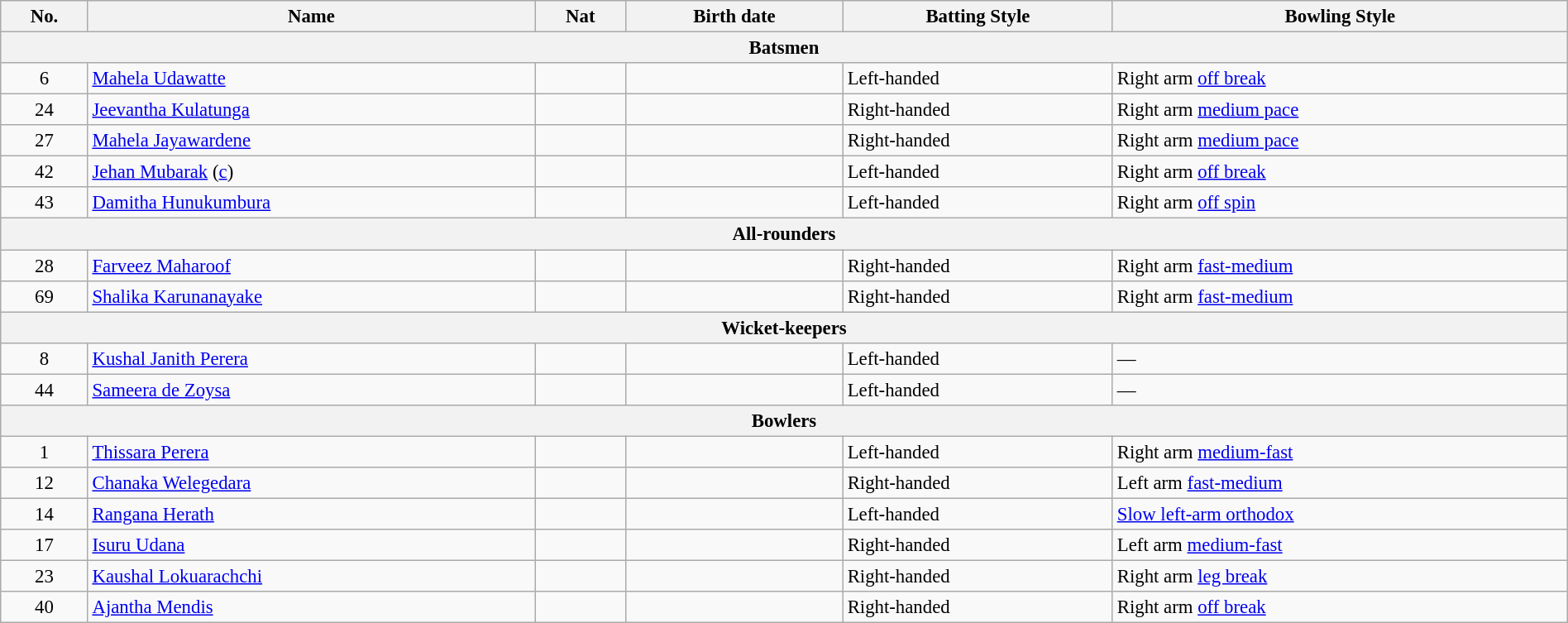<table class="wikitable" style="font-size:95%;" width="100%">
<tr>
<th>No.</th>
<th>Name</th>
<th>Nat</th>
<th>Birth date</th>
<th>Batting Style</th>
<th>Bowling Style</th>
</tr>
<tr>
<th colspan="6">Batsmen</th>
</tr>
<tr>
<td style="text-align:center">6</td>
<td><a href='#'>Mahela Udawatte</a></td>
<td style="text-align:center"></td>
<td></td>
<td>Left-handed</td>
<td>Right arm <a href='#'>off break</a></td>
</tr>
<tr>
<td style="text-align:center">24</td>
<td><a href='#'>Jeevantha Kulatunga</a></td>
<td style="text-align:center"></td>
<td></td>
<td>Right-handed</td>
<td>Right arm <a href='#'>medium pace</a></td>
</tr>
<tr>
<td style="text-align:center">27</td>
<td><a href='#'>Mahela Jayawardene</a></td>
<td style="text-align:center"></td>
<td></td>
<td>Right-handed</td>
<td>Right arm <a href='#'>medium pace</a></td>
</tr>
<tr>
<td style="text-align:center">42</td>
<td><a href='#'>Jehan Mubarak</a> (<a href='#'>c</a>)</td>
<td style="text-align:center"></td>
<td></td>
<td>Left-handed</td>
<td>Right arm <a href='#'>off break</a></td>
</tr>
<tr>
<td style="text-align:center">43</td>
<td><a href='#'>Damitha Hunukumbura</a></td>
<td style="text-align:center"></td>
<td></td>
<td>Left-handed</td>
<td>Right arm <a href='#'>off spin</a></td>
</tr>
<tr>
<th colspan="6">All-rounders</th>
</tr>
<tr>
<td style="text-align:center">28</td>
<td><a href='#'>Farveez Maharoof</a></td>
<td style="text-align:center"></td>
<td></td>
<td>Right-handed</td>
<td>Right arm <a href='#'>fast-medium</a></td>
</tr>
<tr>
<td style="text-align:center">69</td>
<td><a href='#'>Shalika Karunanayake</a></td>
<td style="text-align:center"></td>
<td></td>
<td>Right-handed</td>
<td>Right arm <a href='#'>fast-medium</a></td>
</tr>
<tr>
<th colspan="6">Wicket-keepers</th>
</tr>
<tr>
<td style="text-align:center">8</td>
<td><a href='#'>Kushal Janith Perera</a></td>
<td style="text-align:center"></td>
<td></td>
<td>Left-handed</td>
<td>—</td>
</tr>
<tr>
<td style="text-align:center">44</td>
<td><a href='#'>Sameera de Zoysa</a></td>
<td style="text-align:center"></td>
<td></td>
<td>Left-handed</td>
<td>—</td>
</tr>
<tr>
<th colspan="6">Bowlers</th>
</tr>
<tr>
<td style="text-align:center">1</td>
<td><a href='#'>Thissara Perera</a></td>
<td style="text-align:center"></td>
<td></td>
<td>Left-handed</td>
<td>Right arm <a href='#'>medium-fast</a></td>
</tr>
<tr>
<td style="text-align:center">12</td>
<td><a href='#'>Chanaka Welegedara</a></td>
<td style="text-align:center"></td>
<td></td>
<td>Right-handed</td>
<td>Left arm <a href='#'>fast-medium</a></td>
</tr>
<tr>
<td style="text-align:center">14</td>
<td><a href='#'>Rangana Herath</a></td>
<td style="text-align:center"></td>
<td></td>
<td>Left-handed</td>
<td><a href='#'>Slow left-arm orthodox</a></td>
</tr>
<tr>
<td style="text-align:center">17</td>
<td><a href='#'>Isuru Udana</a></td>
<td style="text-align:center"></td>
<td></td>
<td>Right-handed</td>
<td>Left arm <a href='#'>medium-fast</a></td>
</tr>
<tr>
<td style="text-align:center">23</td>
<td><a href='#'>Kaushal Lokuarachchi</a></td>
<td style="text-align:center"></td>
<td></td>
<td>Right-handed</td>
<td>Right arm <a href='#'>leg break</a></td>
</tr>
<tr>
<td style="text-align:center">40</td>
<td><a href='#'>Ajantha Mendis</a></td>
<td style="text-align:center"></td>
<td></td>
<td>Right-handed</td>
<td>Right arm <a href='#'>off break</a></td>
</tr>
</table>
